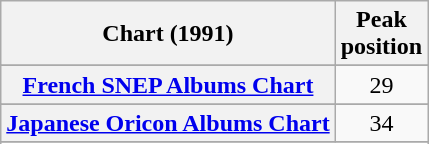<table class="wikitable sortable plainrowheaders" style="text-align:center">
<tr>
<th>Chart (1991)</th>
<th>Peak<br>position</th>
</tr>
<tr>
</tr>
<tr>
</tr>
<tr>
</tr>
<tr>
</tr>
<tr>
<th scope="row"><a href='#'>French SNEP Albums Chart</a></th>
<td>29</td>
</tr>
<tr>
</tr>
<tr>
</tr>
<tr>
<th scope="row"><a href='#'>Japanese Oricon Albums Chart</a></th>
<td>34</td>
</tr>
<tr>
</tr>
<tr>
</tr>
<tr>
</tr>
<tr>
</tr>
<tr>
</tr>
<tr>
</tr>
</table>
